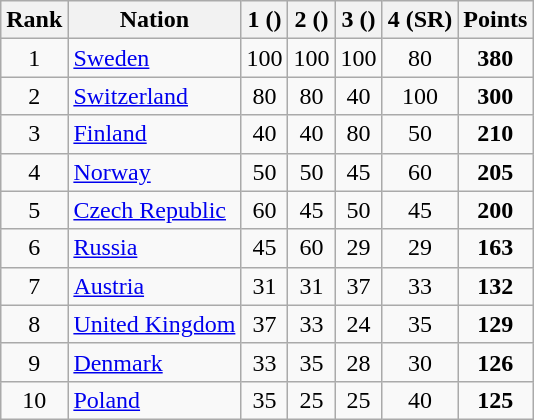<table class="wikitable" style=text-align:center>
<tr>
<th>Rank</th>
<th>Nation</th>
<th>1 ()</th>
<th>2 ()</th>
<th>3 ()</th>
<th>4 (SR)</th>
<th>Points</th>
</tr>
<tr>
<td>1</td>
<td align=left> <a href='#'>Sweden</a></td>
<td>100</td>
<td>100</td>
<td>100</td>
<td>80</td>
<td><strong>380</strong></td>
</tr>
<tr>
<td>2</td>
<td align=left> <a href='#'>Switzerland</a></td>
<td>80</td>
<td>80</td>
<td>40</td>
<td>100</td>
<td><strong>300</strong></td>
</tr>
<tr>
<td>3</td>
<td align=left> <a href='#'>Finland</a></td>
<td>40</td>
<td>40</td>
<td>80</td>
<td>50</td>
<td><strong>210</strong></td>
</tr>
<tr>
<td>4</td>
<td align=left> <a href='#'>Norway</a></td>
<td>50</td>
<td>50</td>
<td>45</td>
<td>60</td>
<td><strong>205</strong></td>
</tr>
<tr>
<td>5</td>
<td align=left> <a href='#'>Czech Republic</a></td>
<td>60</td>
<td>45</td>
<td>50</td>
<td>45</td>
<td><strong>200</strong></td>
</tr>
<tr>
<td>6</td>
<td align=left> <a href='#'>Russia</a></td>
<td>45</td>
<td>60</td>
<td>29</td>
<td>29</td>
<td><strong>163</strong></td>
</tr>
<tr>
<td>7</td>
<td align=left> <a href='#'>Austria</a></td>
<td>31</td>
<td>31</td>
<td>37</td>
<td>33</td>
<td><strong>132</strong></td>
</tr>
<tr>
<td>8</td>
<td align=left> <a href='#'>United Kingdom</a></td>
<td>37</td>
<td>33</td>
<td>24</td>
<td>35</td>
<td><strong>129</strong></td>
</tr>
<tr>
<td>9</td>
<td align=left> <a href='#'>Denmark</a></td>
<td>33</td>
<td>35</td>
<td>28</td>
<td>30</td>
<td><strong>126</strong></td>
</tr>
<tr>
<td>10</td>
<td align=left> <a href='#'>Poland</a></td>
<td>35</td>
<td>25</td>
<td>25</td>
<td>40</td>
<td><strong>125</strong></td>
</tr>
</table>
